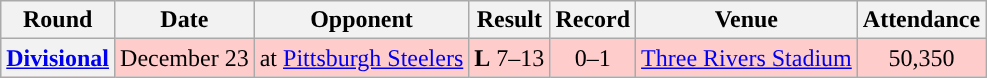<table class="wikitable" style="text-align:center">
<tr>
<th>Round</th>
<th>Date</th>
<th>Opponent</th>
<th>Result</th>
<th>Record</th>
<th>Venue</th>
<th>Attendance</th>
</tr>
<tr style="background:#fcc">
<th><a href='#'>Divisional</a></th>
<td>December 23</td>
<td>at <a href='#'>Pittsburgh Steelers</a></td>
<td><strong>L</strong> 7–13</td>
<td>0–1</td>
<td><a href='#'>Three Rivers Stadium</a></td>
<td>50,350</td>
</tr>
</table>
